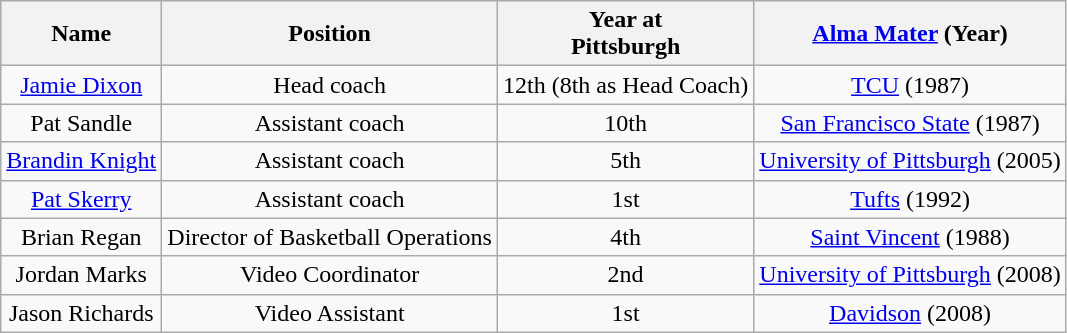<table class="wikitable">
<tr>
<th>Name</th>
<th>Position</th>
<th>Year at <br> Pittsburgh</th>
<th><a href='#'>Alma Mater</a> (Year)</th>
</tr>
<tr align="center">
<td><a href='#'>Jamie Dixon</a></td>
<td>Head coach</td>
<td>12th (8th as Head Coach)</td>
<td><a href='#'>TCU</a> (1987)</td>
</tr>
<tr align="center">
<td>Pat Sandle</td>
<td>Assistant coach</td>
<td>10th</td>
<td><a href='#'>San Francisco State</a> (1987)</td>
</tr>
<tr align="center">
<td><a href='#'>Brandin Knight</a></td>
<td>Assistant coach</td>
<td>5th</td>
<td><a href='#'>University of Pittsburgh</a> (2005)</td>
</tr>
<tr align="center">
<td><a href='#'>Pat Skerry</a></td>
<td>Assistant coach</td>
<td>1st</td>
<td><a href='#'>Tufts</a> (1992)</td>
</tr>
<tr align="center">
<td>Brian Regan</td>
<td>Director of Basketball Operations</td>
<td>4th</td>
<td><a href='#'>Saint Vincent</a> (1988)</td>
</tr>
<tr align="center">
<td>Jordan Marks</td>
<td>Video Coordinator</td>
<td>2nd</td>
<td><a href='#'>University of Pittsburgh</a> (2008)</td>
</tr>
<tr align="center">
<td>Jason Richards</td>
<td>Video Assistant</td>
<td>1st</td>
<td><a href='#'>Davidson</a> (2008)</td>
</tr>
</table>
